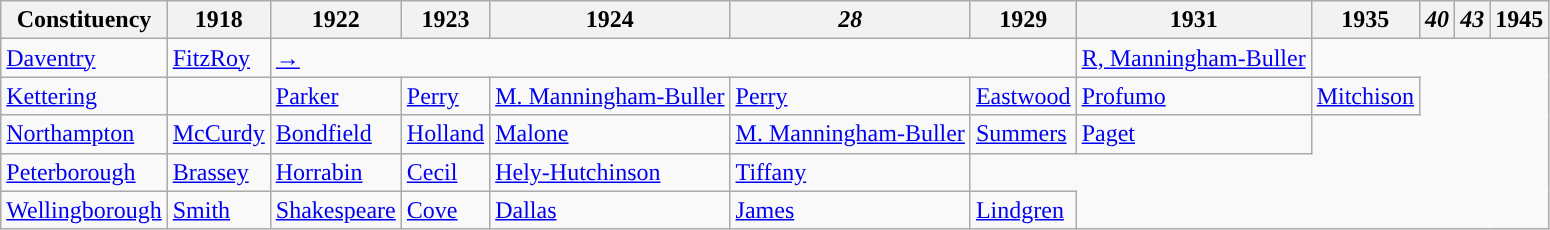<table class="wikitable">
<tr>
<th>Constituency</th>
<th>1918</th>
<th>1922</th>
<th>1923</th>
<th>1924</th>
<th><em>28</em></th>
<th>1929</th>
<th>1931</th>
<th>1935</th>
<th><em>40</em></th>
<th><em>43</em></th>
<th>1945</th>
</tr>
<tr>
<td><a href='#'>Daventry</a></td>
<td><a href='#'>FitzRoy</a></td>
<td colspan="5"><a href='#'>→</a></td>
<td><a href='#'>R, Manningham-Buller</a></td>
</tr>
<tr>
<td><a href='#'>Kettering</a></td>
<td></td>
<td><a href='#'>Parker</a></td>
<td><a href='#'>Perry</a></td>
<td><a href='#'>M. Manningham-Buller</a></td>
<td><a href='#'>Perry</a></td>
<td><a href='#'>Eastwood</a></td>
<td><a href='#'>Profumo</a></td>
<td><a href='#'>Mitchison</a></td>
</tr>
<tr>
<td><a href='#'>Northampton</a></td>
<td><a href='#'>McCurdy</a></td>
<td><a href='#'>Bondfield</a></td>
<td><a href='#'>Holland</a></td>
<td><a href='#'>Malone</a></td>
<td><a href='#'>M. Manningham-Buller</a></td>
<td><a href='#'>Summers</a></td>
<td><a href='#'>Paget</a></td>
</tr>
<tr>
<td><a href='#'>Peterborough</a></td>
<td><a href='#'>Brassey</a></td>
<td><a href='#'>Horrabin</a></td>
<td><a href='#'>Cecil</a></td>
<td><a href='#'>Hely-Hutchinson</a></td>
<td><a href='#'>Tiffany</a></td>
</tr>
<tr>
<td><a href='#'>Wellingborough</a></td>
<td><a href='#'>Smith</a></td>
<td><a href='#'>Shakespeare</a></td>
<td><a href='#'>Cove</a></td>
<td><a href='#'>Dallas</a></td>
<td><a href='#'>James</a></td>
<td><a href='#'>Lindgren</a></td>
</tr>
</table>
